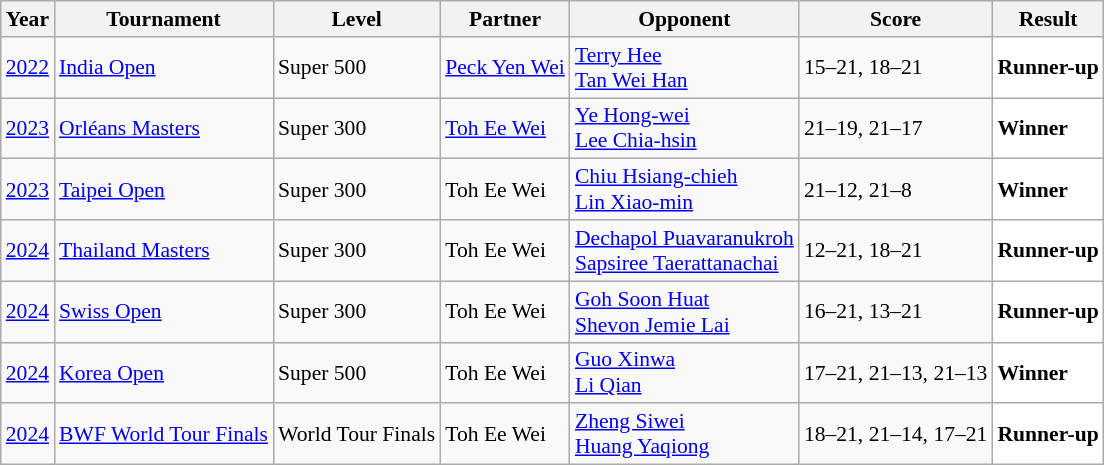<table class="sortable wikitable" style="font-size: 90%;">
<tr>
<th>Year</th>
<th>Tournament</th>
<th>Level</th>
<th>Partner</th>
<th>Opponent</th>
<th>Score</th>
<th>Result</th>
</tr>
<tr>
<td align="center"><a href='#'>2022</a></td>
<td align="left"><a href='#'>India Open</a></td>
<td align="left">Super 500</td>
<td align="left"> <a href='#'>Peck Yen Wei</a></td>
<td align="left"> <a href='#'>Terry Hee</a><br> <a href='#'>Tan Wei Han</a></td>
<td align="left">15–21, 18–21</td>
<td style="text-align:left; background:white"> <strong>Runner-up</strong></td>
</tr>
<tr>
<td align="center"><a href='#'>2023</a></td>
<td align="left"><a href='#'>Orléans Masters</a></td>
<td align="left">Super 300</td>
<td align="left"> <a href='#'>Toh Ee Wei</a></td>
<td align="left"> <a href='#'>Ye Hong-wei</a><br> <a href='#'>Lee Chia-hsin</a></td>
<td align="left">21–19, 21–17</td>
<td style="text-align:left; background:white"> <strong>Winner</strong></td>
</tr>
<tr>
<td align="center"><a href='#'>2023</a></td>
<td align="left"><a href='#'>Taipei Open</a></td>
<td align="left">Super 300</td>
<td align="left"> Toh Ee Wei</td>
<td align="left"> <a href='#'>Chiu Hsiang-chieh</a><br> <a href='#'>Lin Xiao-min</a></td>
<td align="left">21–12, 21–8</td>
<td style="text-align:left; background:white"> <strong>Winner</strong></td>
</tr>
<tr>
<td align="center"><a href='#'>2024</a></td>
<td align="left"><a href='#'>Thailand Masters</a></td>
<td align="left">Super 300</td>
<td align="left"> Toh Ee Wei</td>
<td align="left"> <a href='#'>Dechapol Puavaranukroh</a><br> <a href='#'>Sapsiree Taerattanachai</a></td>
<td align="left">12–21, 18–21</td>
<td style="text-align:left; background:white"> <strong>Runner-up</strong></td>
</tr>
<tr>
<td align="center"><a href='#'>2024</a></td>
<td align="left"><a href='#'>Swiss Open</a></td>
<td align="left">Super 300</td>
<td align="left"> Toh Ee Wei</td>
<td align="left"> <a href='#'>Goh Soon Huat</a><br> <a href='#'>Shevon Jemie Lai</a></td>
<td align="left">16–21, 13–21</td>
<td style="text-align:left; background:white"> <strong>Runner-up</strong></td>
</tr>
<tr>
<td align="center"><a href='#'>2024</a></td>
<td align="left"><a href='#'>Korea Open</a></td>
<td align="left">Super 500</td>
<td align="left"> Toh Ee Wei</td>
<td align="left"> <a href='#'>Guo Xinwa</a> <br> <a href='#'>Li Qian</a></td>
<td align="left">17–21, 21–13, 21–13</td>
<td style="text-align:left; background:white"> <strong>Winner</strong></td>
</tr>
<tr>
<td align="center"><a href='#'>2024</a></td>
<td align="left"><a href='#'>BWF World Tour Finals</a></td>
<td align="left">World Tour Finals</td>
<td align="left"> Toh Ee Wei</td>
<td align="left"> <a href='#'>Zheng Siwei</a><br> <a href='#'>Huang Yaqiong</a></td>
<td align="left">18–21, 21–14, 17–21</td>
<td style="text-align:left; background:white"> <strong>Runner-up</strong></td>
</tr>
</table>
